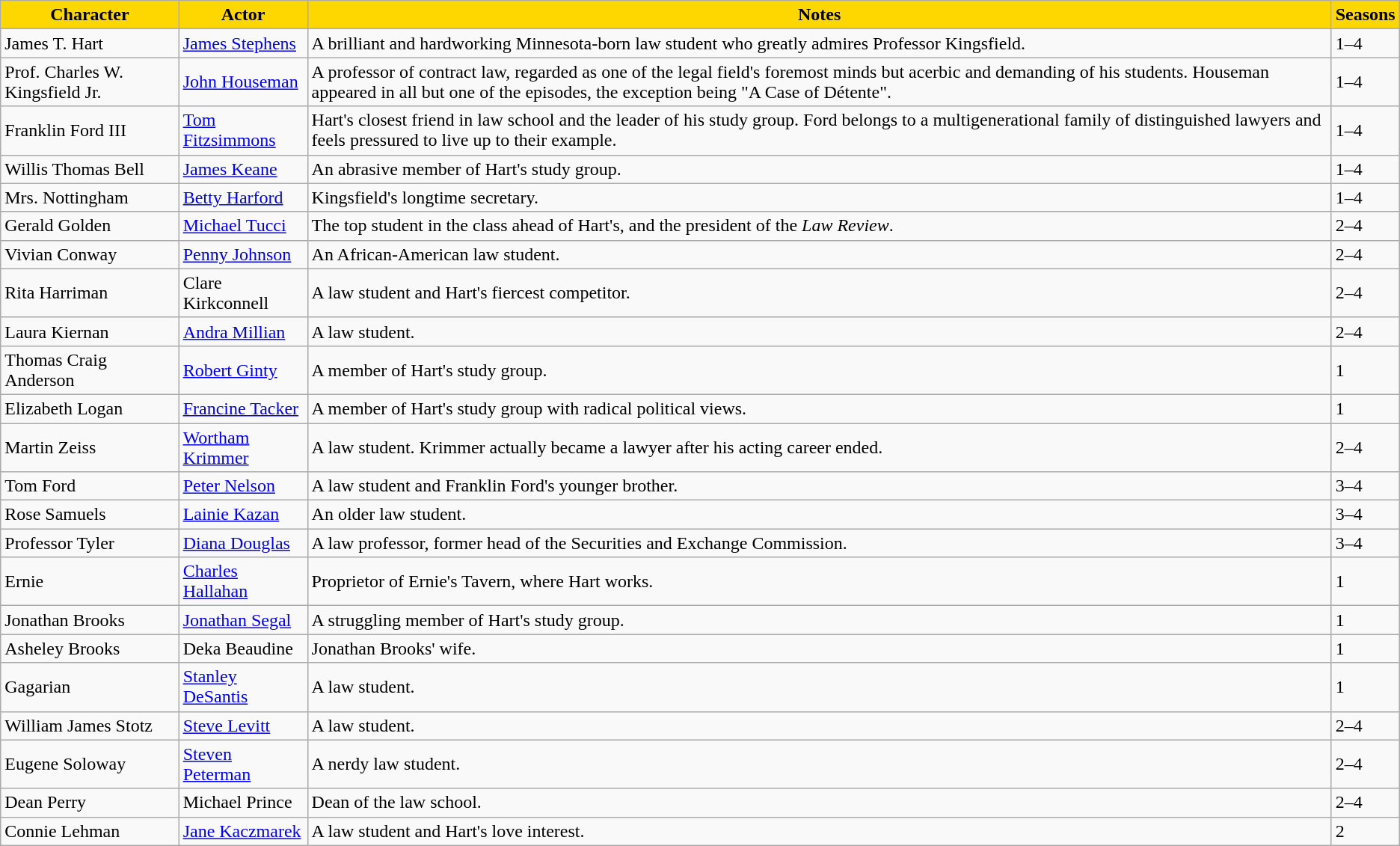<table class="wikitable sortable">
<tr>
<th style="background-color:gold;"><strong>Character</strong></th>
<th style="background-color:gold;"><strong>Actor</strong></th>
<th style="background-color:gold;"><strong>Notes</strong></th>
<th style="background-color:gold;"><strong>Seasons</strong></th>
</tr>
<tr>
<td>James T. Hart</td>
<td><a href='#'>James Stephens</a></td>
<td>A brilliant and hardworking Minnesota-born law student who greatly admires Professor Kingsfield.</td>
<td>1–4</td>
</tr>
<tr>
<td>Prof. Charles W. Kingsfield Jr.</td>
<td><a href='#'>John Houseman</a></td>
<td>A professor of contract law, regarded as one of the legal field's foremost minds but acerbic and demanding of his students. Houseman appeared in all but one of the episodes, the exception being "A Case of Détente".</td>
<td>1–4</td>
</tr>
<tr>
<td>Franklin Ford III</td>
<td><a href='#'>Tom Fitzsimmons</a></td>
<td>Hart's closest friend in law school and the leader of his study group. Ford belongs to a multigenerational family of distinguished lawyers and feels pressured to live up to their example.</td>
<td>1–4</td>
</tr>
<tr>
<td>Willis Thomas Bell</td>
<td><a href='#'>James Keane</a></td>
<td>An abrasive member of Hart's study group.</td>
<td>1–4</td>
</tr>
<tr>
<td>Mrs. Nottingham</td>
<td><a href='#'>Betty Harford</a></td>
<td>Kingsfield's longtime secretary.</td>
<td>1–4</td>
</tr>
<tr>
<td>Gerald Golden</td>
<td><a href='#'>Michael Tucci</a></td>
<td>The top student in the class ahead of Hart's, and the president of the <em>Law Review</em>.</td>
<td>2–4</td>
</tr>
<tr>
<td>Vivian Conway</td>
<td><a href='#'>Penny Johnson</a></td>
<td>An African-American law student.</td>
<td>2–4</td>
</tr>
<tr>
<td>Rita Harriman</td>
<td>Clare Kirkconnell</td>
<td>A law student and Hart's fiercest competitor.</td>
<td>2–4</td>
</tr>
<tr>
<td>Laura Kiernan</td>
<td><a href='#'>Andra Millian</a></td>
<td>A law student.</td>
<td>2–4</td>
</tr>
<tr>
<td>Thomas Craig Anderson</td>
<td><a href='#'>Robert Ginty</a></td>
<td>A member of Hart's study group.</td>
<td>1</td>
</tr>
<tr>
<td>Elizabeth Logan</td>
<td><a href='#'>Francine Tacker</a></td>
<td>A member of Hart's study group with radical political views.</td>
<td>1</td>
</tr>
<tr>
<td>Martin Zeiss</td>
<td><a href='#'>Wortham Krimmer</a></td>
<td>A law student. Krimmer actually became a lawyer after his acting career ended.</td>
<td>2–4</td>
</tr>
<tr>
<td>Tom Ford</td>
<td><a href='#'>Peter Nelson</a></td>
<td>A law student and Franklin Ford's younger brother.</td>
<td>3–4</td>
</tr>
<tr>
<td>Rose Samuels</td>
<td><a href='#'>Lainie Kazan</a></td>
<td>An older law student.</td>
<td>3–4</td>
</tr>
<tr>
<td>Professor Tyler</td>
<td><a href='#'>Diana Douglas</a></td>
<td>A law professor, former head of the Securities and Exchange Commission.</td>
<td>3–4</td>
</tr>
<tr>
<td>Ernie</td>
<td><a href='#'>Charles Hallahan</a></td>
<td>Proprietor of Ernie's Tavern, where Hart works.</td>
<td>1</td>
</tr>
<tr>
<td>Jonathan Brooks</td>
<td><a href='#'>Jonathan Segal</a></td>
<td>A struggling member of Hart's study group.</td>
<td>1</td>
</tr>
<tr>
<td>Asheley Brooks</td>
<td>Deka Beaudine</td>
<td>Jonathan Brooks' wife.</td>
<td>1</td>
</tr>
<tr>
<td>Gagarian</td>
<td><a href='#'>Stanley DeSantis</a></td>
<td>A law student.</td>
<td>1</td>
</tr>
<tr>
<td>William James Stotz</td>
<td><a href='#'>Steve Levitt</a></td>
<td>A law student.</td>
<td>2–4</td>
</tr>
<tr>
<td>Eugene Soloway</td>
<td><a href='#'>Steven Peterman</a></td>
<td>A nerdy law student.</td>
<td>2–4</td>
</tr>
<tr>
<td>Dean Perry</td>
<td>Michael Prince</td>
<td>Dean of the law school.</td>
<td>2–4</td>
</tr>
<tr>
<td>Connie Lehman</td>
<td><a href='#'>Jane Kaczmarek</a></td>
<td>A law student and Hart's love interest.</td>
<td>2</td>
</tr>
</table>
